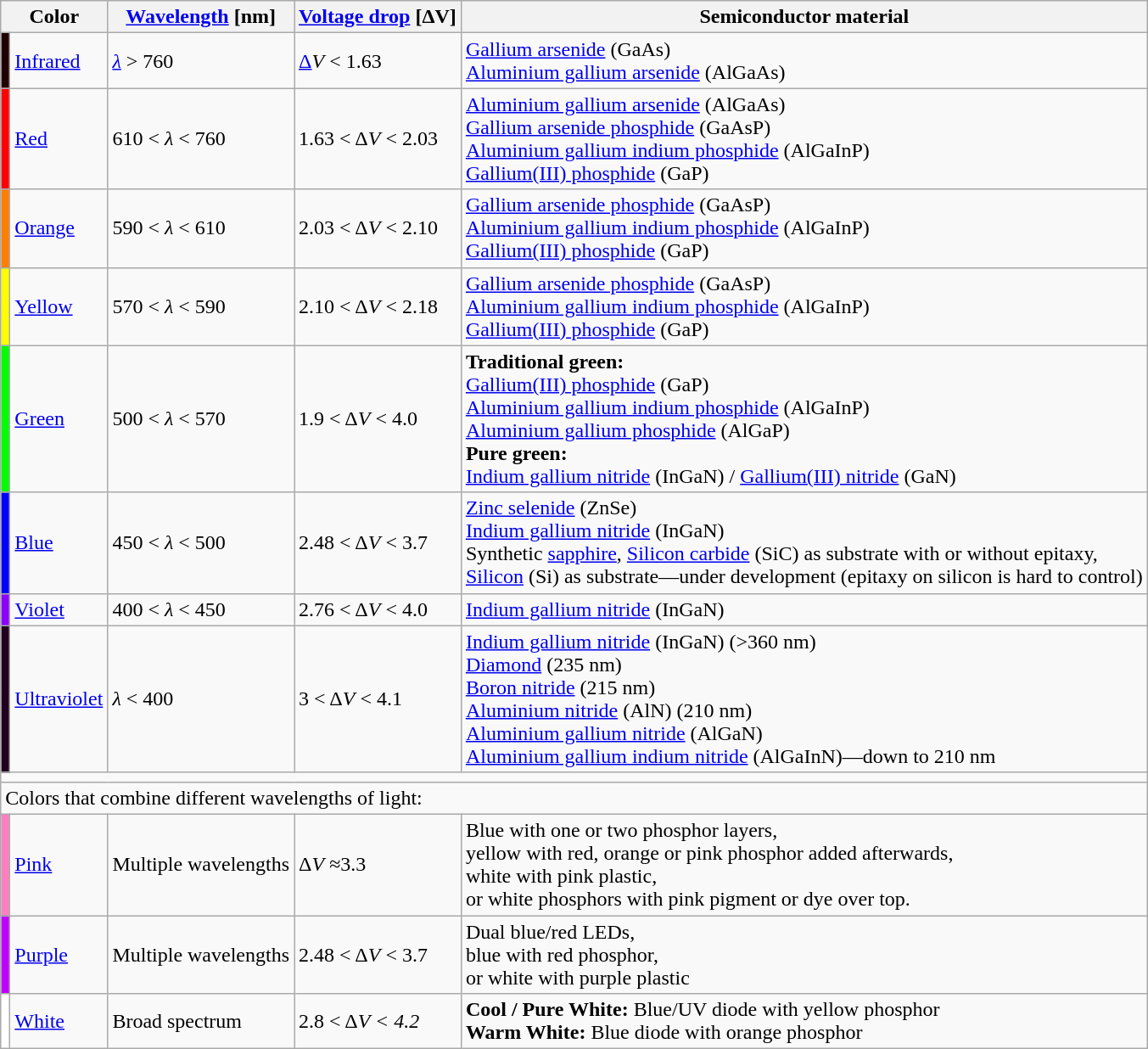<table class="wikitable">
<tr>
<th colspan= "2">Color</th>
<th><a href='#'>Wavelength</a> [nm]</th>
<th><a href='#'>Voltage drop</a> [ΔV]</th>
<th>Semiconductor material</th>
</tr>
<tr>
<td style="background:#200000;"></td>
<td><a href='#'>Infrared</a></td>
<td><a href='#'><em>λ</em></a> > 760</td>
<td><a href='#'>Δ</a><em>V</em> < 1.63</td>
<td><a href='#'>Gallium arsenide</a> (GaAs)<br> <a href='#'>Aluminium gallium arsenide</a> (AlGaAs)</td>
</tr>
<tr>
<td style="background:red;"></td>
<td><a href='#'>Red</a></td>
<td>610 < <em>λ</em> < 760</td>
<td>1.63 < Δ<em>V</em> < 2.03</td>
<td><a href='#'>Aluminium gallium arsenide</a> (AlGaAs)<br><a href='#'>Gallium arsenide phosphide</a> (GaAsP)<br><a href='#'>Aluminium gallium indium phosphide</a> (AlGaInP) <br> <a href='#'>Gallium(III) phosphide</a> (GaP)</td>
</tr>
<tr>
<td style="background:#ff7f00;"></td>
<td><a href='#'>Orange</a></td>
<td>590 < <em>λ</em> < 610</td>
<td>2.03 < Δ<em>V</em> < 2.10</td>
<td><a href='#'>Gallium arsenide phosphide</a> (GaAsP)<br><a href='#'>Aluminium gallium indium phosphide</a> (AlGaInP) <br><a href='#'>Gallium(III) phosphide</a> (GaP)</td>
</tr>
<tr>
<td style="background:yellow;"></td>
<td><a href='#'>Yellow</a></td>
<td>570 < <em>λ</em> < 590</td>
<td>2.10 < Δ<em>V</em> < 2.18</td>
<td><a href='#'>Gallium arsenide phosphide</a> (GaAsP)<br><a href='#'>Aluminium gallium indium phosphide</a> (AlGaInP) <br> <a href='#'>Gallium(III) phosphide</a> (GaP)</td>
</tr>
<tr>
<td style="background:#0f0;"></td>
<td><a href='#'>Green</a></td>
<td>500 < <em>λ</em> < 570</td>
<td>1.9 < Δ<em>V</em> < 4.0</td>
<td><strong>Traditional green:</strong> <br> <a href='#'>Gallium(III) phosphide</a> (GaP)<br><a href='#'>Aluminium gallium indium phosphide</a> (AlGaInP)<br><a href='#'>Aluminium gallium phosphide</a> (AlGaP) <br> <strong>Pure green:</strong> <br> <a href='#'>Indium gallium nitride</a> (InGaN) / <a href='#'>Gallium(III) nitride</a> (GaN)</td>
</tr>
<tr>
<td style="background:blue;"></td>
<td><a href='#'>Blue</a></td>
<td>450 < <em>λ</em> < 500</td>
<td>2.48 < Δ<em>V</em> < 3.7</td>
<td><a href='#'>Zinc selenide</a> (ZnSe)<br><a href='#'>Indium gallium nitride</a> (InGaN)<br>Synthetic <a href='#'>sapphire</a>, <a href='#'>Silicon carbide</a> (SiC) as substrate with or without epitaxy, <br><a href='#'>Silicon</a> (Si) as substrate—under development (epitaxy on silicon is hard to control)</td>
</tr>
<tr>
<td style="background:#8b00ff;"></td>
<td><a href='#'>Violet</a></td>
<td>400 < <em>λ</em> < 450</td>
<td>2.76 < Δ<em>V</em> < 4.0</td>
<td><a href='#'>Indium gallium nitride</a> (InGaN)</td>
</tr>
<tr>
<td style="background:#200020;"></td>
<td><a href='#'>Ultraviolet</a></td>
<td><em>λ</em> < 400</td>
<td>3 < Δ<em>V</em> < 4.1</td>
<td><a href='#'>Indium gallium nitride</a> (InGaN) (>360 nm)<br><a href='#'>Diamond</a> (235 nm)<br><a href='#'>Boron nitride</a> (215 nm)<br> <a href='#'>Aluminium nitride</a> (AlN) (210 nm)<br> <a href='#'>Aluminium gallium nitride</a> (AlGaN)<br> <a href='#'>Aluminium gallium indium nitride</a> (AlGaInN)—down to 210 nm</td>
</tr>
<tr>
<td colspan="5"></td>
</tr>
<tr>
<td colspan="5">Colors that combine different wavelengths of light:</td>
</tr>
<tr>
<td style="background:#ff80C0;"></td>
<td><a href='#'>Pink</a></td>
<td>Multiple wavelengths</td>
<td>Δ<em>V</em> ≈3.3</td>
<td>Blue with one or two phosphor layers,<br> yellow with red, orange or pink phosphor added afterwards,<br>white with pink plastic,<br> or white phosphors with pink pigment or dye over top.</td>
</tr>
<tr>
<td style="background:#bf00ff;"></td>
<td><a href='#'>Purple</a></td>
<td>Multiple wavelengths</td>
<td>2.48 < Δ<em>V</em> < 3.7</td>
<td>Dual blue/red LEDs,<br> blue with red phosphor,<br> or white with purple plastic</td>
</tr>
<tr>
<td style="background:white;"></td>
<td><a href='#'>White</a></td>
<td>Broad spectrum</td>
<td>2.8 < Δ<em>V < 4.2</em></td>
<td><strong>Cool / Pure White:</strong> Blue/UV diode with yellow phosphor <br> <strong>Warm White:</strong> Blue diode with orange phosphor</td>
</tr>
</table>
